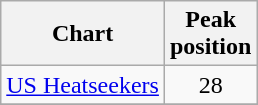<table class="wikitable" style="text-align:center;">
<tr>
<th>Chart</th>
<th>Peak<br>position</th>
</tr>
<tr>
<td align=left><a href='#'>US Heatseekers</a></td>
<td>28</td>
</tr>
<tr>
</tr>
</table>
